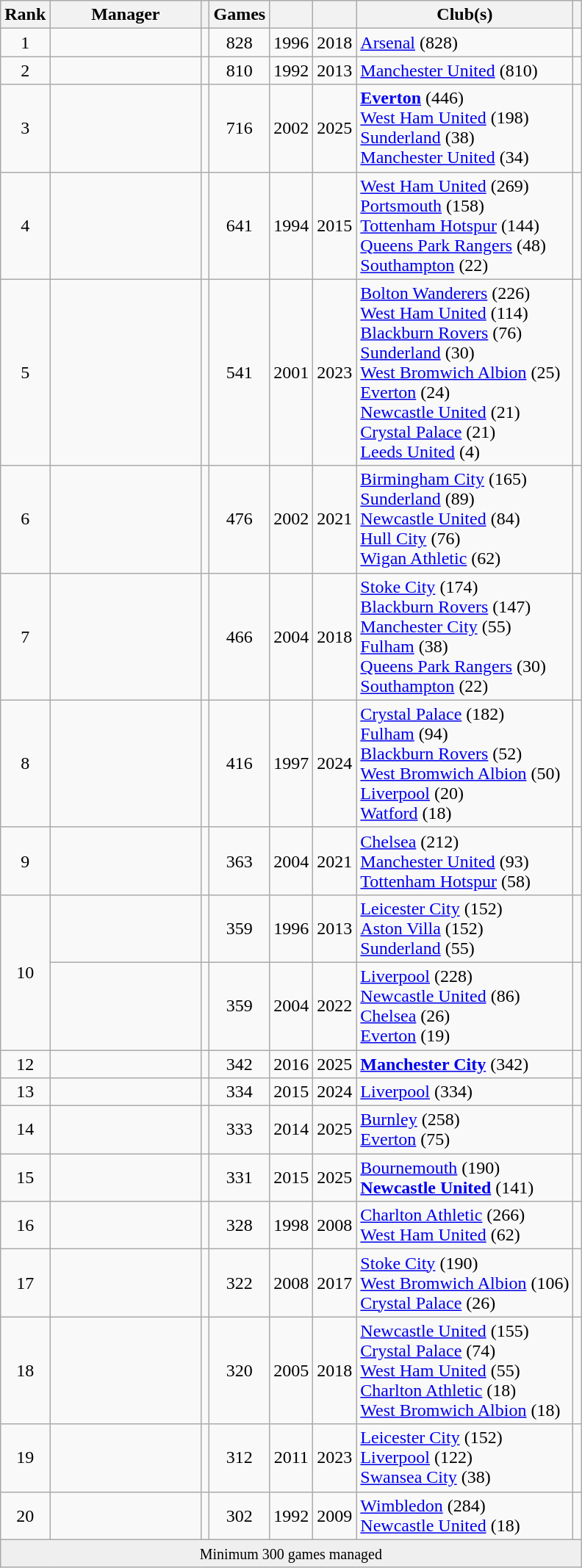<table class="wikitable sortable nowrap" style="text-align:center">
<tr>
<th>Rank</th>
<th width=130>Manager</th>
<th></th>
<th>Games</th>
<th></th>
<th></th>
<th class="unsortable">Club(s)</th>
<th class="unsortable"></th>
</tr>
<tr>
<td>1</td>
<td style="text-align:left;"></td>
<td></td>
<td>828</td>
<td>1996</td>
<td>2018</td>
<td style="text-align:left;"><a href='#'>Arsenal</a> (828)</td>
<td></td>
</tr>
<tr>
<td>2</td>
<td style="text-align:left;"></td>
<td></td>
<td>810</td>
<td>1992</td>
<td>2013</td>
<td style="text-align:left;"><a href='#'>Manchester United</a> (810)</td>
<td></td>
</tr>
<tr>
<td>3</td>
<td style="text-align:left;"><strong></strong></td>
<td></td>
<td>716</td>
<td>2002</td>
<td>2025</td>
<td style="text-align:left;"><strong><a href='#'>Everton</a></strong> (446)<br><a href='#'>West Ham United</a> (198)<br><a href='#'>Sunderland</a> (38)<br><a href='#'>Manchester United</a> (34)</td>
<td></td>
</tr>
<tr>
<td>4</td>
<td style="text-align:left;"></td>
<td></td>
<td>641</td>
<td>1994</td>
<td>2015</td>
<td style="text-align:left;"><a href='#'>West Ham United</a> (269)<br><a href='#'>Portsmouth</a> (158)<br><a href='#'>Tottenham Hotspur</a> (144)<br><a href='#'>Queens Park Rangers</a> (48)<br><a href='#'>Southampton</a> (22)</td>
<td></td>
</tr>
<tr>
<td>5</td>
<td style="text-align:left;"></td>
<td></td>
<td>541</td>
<td>2001</td>
<td>2023</td>
<td style="text-align:left;"><a href='#'>Bolton Wanderers</a> (226)<br><a href='#'>West Ham United</a> (114)<br><a href='#'>Blackburn Rovers</a> (76)<br><a href='#'>Sunderland</a> (30)<br><a href='#'>West Bromwich Albion</a> (25)<br><a href='#'>Everton</a> (24)<br><a href='#'>Newcastle United</a> (21)<br><a href='#'>Crystal Palace</a> (21)<br><a href='#'>Leeds United</a> (4)</td>
<td></td>
</tr>
<tr>
<td>6</td>
<td style="text-align:left;"></td>
<td></td>
<td>476</td>
<td>2002</td>
<td>2021</td>
<td style="text-align:left;"><a href='#'>Birmingham City</a> (165)<br><a href='#'>Sunderland</a> (89)<br><a href='#'>Newcastle United</a> (84)<br><a href='#'>Hull City</a> (76)<br><a href='#'>Wigan Athletic</a> (62)</td>
<td></td>
</tr>
<tr>
<td>7</td>
<td style="text-align:left;"></td>
<td></td>
<td>466</td>
<td>2004</td>
<td>2018</td>
<td style="text-align:left;"><a href='#'>Stoke City</a> (174)<br><a href='#'>Blackburn Rovers</a> (147)<br><a href='#'>Manchester City</a> (55)<br><a href='#'>Fulham</a> (38)<br><a href='#'>Queens Park Rangers</a> (30)<br><a href='#'>Southampton</a> (22)</td>
<td></td>
</tr>
<tr>
<td>8</td>
<td style="text-align:left;"></td>
<td></td>
<td>416</td>
<td>1997</td>
<td>2024</td>
<td style="text-align:left;"><a href='#'>Crystal Palace</a> (182)<br><a href='#'>Fulham</a> (94)<br><a href='#'>Blackburn Rovers</a> (52)<br><a href='#'>West Bromwich Albion</a> (50)<br><a href='#'>Liverpool</a> (20)<br><a href='#'>Watford</a> (18)</td>
<td></td>
</tr>
<tr>
<td>9</td>
<td style="text-align:left;"></td>
<td></td>
<td>363</td>
<td>2004</td>
<td>2021</td>
<td style="text-align:left;"><a href='#'>Chelsea</a> (212)<br><a href='#'>Manchester United</a> (93)<br><a href='#'>Tottenham Hotspur</a> (58)</td>
<td></td>
</tr>
<tr>
<td rowspan=2>10</td>
<td style="text-align:left;"></td>
<td></td>
<td>359</td>
<td>1996</td>
<td>2013</td>
<td style="text-align:left;"><a href='#'>Leicester City</a> (152)<br><a href='#'>Aston Villa</a> (152)<br><a href='#'>Sunderland</a> (55)</td>
<td></td>
</tr>
<tr>
<td style="text-align:left;"></td>
<td></td>
<td>359</td>
<td>2004</td>
<td>2022</td>
<td style="text-align:left;"><a href='#'>Liverpool</a> (228)<br><a href='#'>Newcastle United</a> (86)<br><a href='#'>Chelsea</a> (26)<br><a href='#'>Everton</a> (19)</td>
<td></td>
</tr>
<tr>
<td>12</td>
<td style="text-align:left;"><strong></strong></td>
<td></td>
<td>342</td>
<td>2016</td>
<td>2025</td>
<td style="text-align:left;"><strong><a href='#'>Manchester City</a></strong> (342)</td>
<td></td>
</tr>
<tr>
<td>13</td>
<td style="text-align:left;"></td>
<td></td>
<td>334</td>
<td>2015</td>
<td>2024</td>
<td style="text-align:left;"><a href='#'>Liverpool</a> (334)</td>
<td></td>
</tr>
<tr>
<td>14</td>
<td style="text-align:left;"></td>
<td></td>
<td>333</td>
<td>2014</td>
<td>2025</td>
<td style="text-align:left;"><a href='#'>Burnley</a> (258)<br><a href='#'>Everton</a> (75)</td>
<td></td>
</tr>
<tr>
<td>15</td>
<td style="text-align:left;"><strong></strong></td>
<td></td>
<td>331</td>
<td>2015</td>
<td>2025</td>
<td style="text-align:left;"><a href='#'>Bournemouth</a> (190)<br><strong><a href='#'>Newcastle United</a></strong> (141)</td>
<td></td>
</tr>
<tr>
<td>16</td>
<td style="text-align:left;"></td>
<td></td>
<td>328</td>
<td>1998</td>
<td>2008</td>
<td style="text-align:left;"><a href='#'>Charlton Athletic</a> (266)<br><a href='#'>West Ham United</a> (62)</td>
<td></td>
</tr>
<tr>
<td>17</td>
<td style="text-align:left;"></td>
<td></td>
<td>322</td>
<td>2008</td>
<td>2017</td>
<td style="text-align:left;"><a href='#'>Stoke City</a> (190)<br><a href='#'>West Bromwich Albion</a> (106)<br><a href='#'>Crystal Palace</a> (26)</td>
<td></td>
</tr>
<tr>
<td>18</td>
<td style="text-align:left;"></td>
<td></td>
<td>320</td>
<td>2005</td>
<td>2018</td>
<td style="text-align:left;"><a href='#'>Newcastle United</a> (155)<br><a href='#'>Crystal Palace</a> (74)<br><a href='#'>West Ham United</a> (55)<br><a href='#'>Charlton Athletic</a> (18)<br><a href='#'>West Bromwich Albion</a> (18)</td>
<td></td>
</tr>
<tr>
<td>19</td>
<td style="text-align:left;"></td>
<td></td>
<td>312</td>
<td>2011</td>
<td>2023</td>
<td style="text-align:left;"><a href='#'>Leicester City</a> (152)<br><a href='#'>Liverpool</a> (122)<br><a href='#'>Swansea City</a> (38)</td>
<td></td>
</tr>
<tr>
<td>20</td>
<td style="text-align:left;"></td>
<td></td>
<td>302</td>
<td>1992</td>
<td>2009</td>
<td style="text-align:left;"><a href='#'>Wimbledon</a> (284)<br><a href='#'>Newcastle United</a> (18)</td>
<td></td>
</tr>
<tr bgcolor=efefef class="sortbottom">
<td colspan=8><small>Minimum 300 games managed</small></td>
</tr>
</table>
